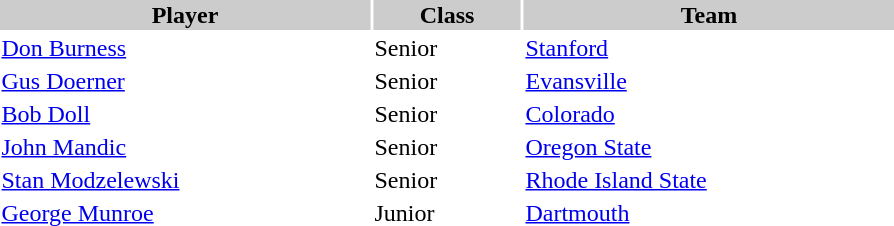<table style="width:600px" "border:'1' 'solid' 'gray'">
<tr>
<th style="background:#CCCCCC;width:40%">Player</th>
<th style="background:#CCCCCC;width:16%">Class</th>
<th style="background:#CCCCCC;width:40%">Team</th>
</tr>
<tr>
<td><a href='#'>Don Burness</a></td>
<td>Senior</td>
<td><a href='#'>Stanford</a></td>
</tr>
<tr>
<td><a href='#'>Gus Doerner</a></td>
<td>Senior</td>
<td><a href='#'>Evansville</a></td>
</tr>
<tr>
<td><a href='#'>Bob Doll</a></td>
<td>Senior</td>
<td><a href='#'>Colorado</a></td>
</tr>
<tr>
<td><a href='#'>John Mandic</a></td>
<td>Senior</td>
<td><a href='#'>Oregon State</a></td>
</tr>
<tr>
<td><a href='#'>Stan Modzelewski</a></td>
<td>Senior</td>
<td><a href='#'>Rhode Island State</a></td>
</tr>
<tr>
<td><a href='#'>George Munroe</a></td>
<td>Junior</td>
<td><a href='#'>Dartmouth</a></td>
</tr>
</table>
